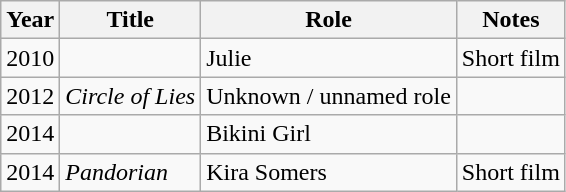<table class="wikitable sortable">
<tr>
<th>Year</th>
<th>Title</th>
<th>Role</th>
<th class="unsortable">Notes</th>
</tr>
<tr>
<td>2010</td>
<td><em></em></td>
<td>Julie</td>
<td>Short film</td>
</tr>
<tr>
<td>2012</td>
<td><em>Circle of Lies</em></td>
<td>Unknown / unnamed role</td>
<td></td>
</tr>
<tr>
<td>2014</td>
<td><em></em></td>
<td>Bikini Girl</td>
<td></td>
</tr>
<tr>
<td>2014</td>
<td><em>Pandorian</em></td>
<td>Kira Somers</td>
<td>Short film</td>
</tr>
</table>
